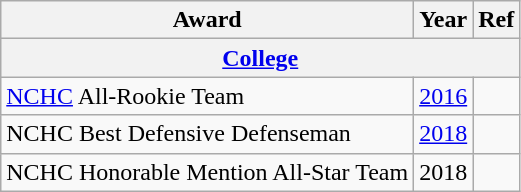<table class="wikitable">
<tr>
<th>Award</th>
<th>Year</th>
<th>Ref</th>
</tr>
<tr>
<th colspan="3"><a href='#'>College</a></th>
</tr>
<tr>
<td><a href='#'>NCHC</a> All-Rookie Team</td>
<td><a href='#'>2016</a></td>
<td></td>
</tr>
<tr>
<td>NCHC Best Defensive Defenseman</td>
<td><a href='#'>2018</a></td>
<td></td>
</tr>
<tr>
<td>NCHC Honorable Mention All-Star Team</td>
<td>2018</td>
<td></td>
</tr>
</table>
